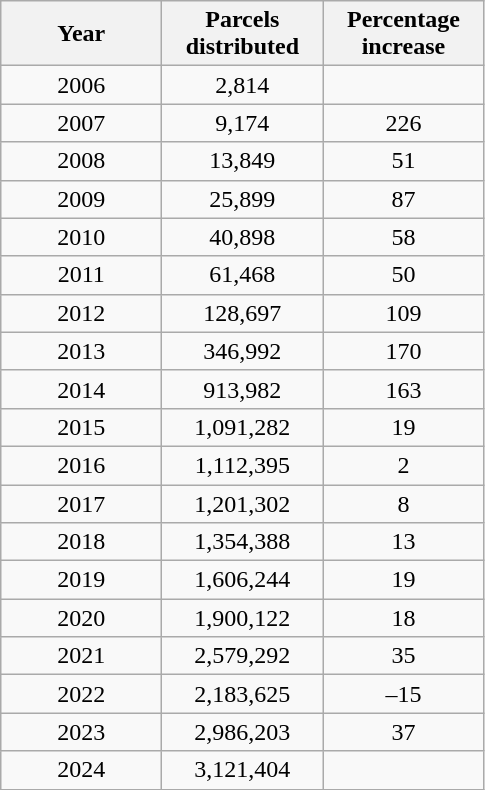<table class="wikitable" width="auto" style="text-align: center">
<tr>
<th style="width:100px;">Year</th>
<th style="width:100px;">Parcels distributed</th>
<th style="width:100px;">Percentage increase</th>
</tr>
<tr>
<td>2006</td>
<td>2,814</td>
<td></td>
</tr>
<tr>
<td>2007</td>
<td>9,174</td>
<td>226</td>
</tr>
<tr>
<td>2008</td>
<td>13,849</td>
<td>51</td>
</tr>
<tr>
<td>2009</td>
<td>25,899</td>
<td>87</td>
</tr>
<tr>
<td>2010</td>
<td>40,898</td>
<td>58</td>
</tr>
<tr>
<td>2011</td>
<td>61,468</td>
<td>50</td>
</tr>
<tr>
<td>2012</td>
<td>128,697</td>
<td>109</td>
</tr>
<tr>
<td>2013</td>
<td>346,992</td>
<td>170</td>
</tr>
<tr>
<td>2014</td>
<td>913,982</td>
<td>163</td>
</tr>
<tr>
<td>2015</td>
<td>1,091,282</td>
<td>19</td>
</tr>
<tr>
<td>2016</td>
<td>1,112,395</td>
<td>2</td>
</tr>
<tr>
<td>2017</td>
<td>1,201,302</td>
<td>8</td>
</tr>
<tr>
<td>2018</td>
<td>1,354,388</td>
<td>13</td>
</tr>
<tr>
<td>2019</td>
<td>1,606,244</td>
<td>19</td>
</tr>
<tr>
<td>2020</td>
<td>1,900,122</td>
<td>18</td>
</tr>
<tr>
<td>2021</td>
<td>2,579,292</td>
<td>35</td>
</tr>
<tr>
<td>2022</td>
<td>2,183,625</td>
<td>–15</td>
</tr>
<tr>
<td>2023</td>
<td>2,986,203</td>
<td>37</td>
</tr>
<tr>
<td>2024</td>
<td>3,121,404</td>
<td></td>
</tr>
</table>
